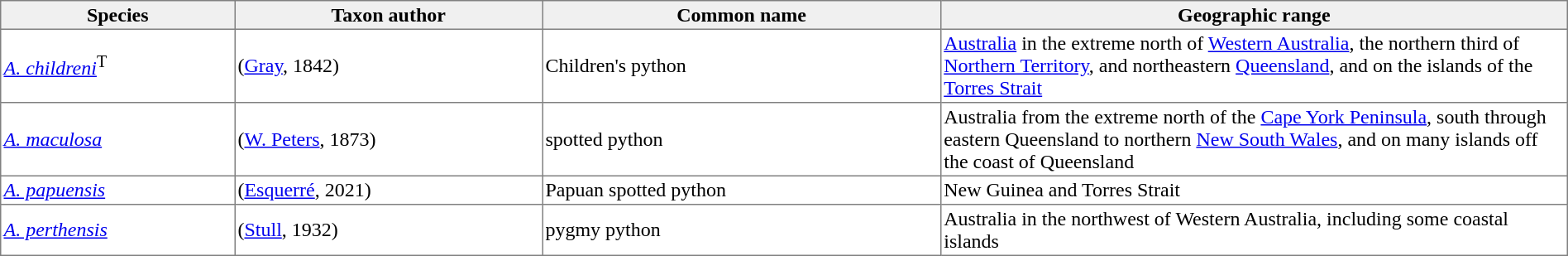<table cellspacing=0 cellpadding=2 border=1 style="border-collapse: collapse;">
<tr>
<th bgcolor="#f0f0f0">Species</th>
<th bgcolor="#f0f0f0">Taxon author</th>
<th bgcolor="#f0f0f0">Common name</th>
<th bgcolor="#f0f0f0">Geographic range</th>
</tr>
<tr>
<td><em><a href='#'>A. childreni</a></em><span><sup>T</sup></span><br></td>
<td>(<a href='#'>Gray</a>, 1842)</td>
<td>Children's python</td>
<td style="width:40%"><a href='#'>Australia</a> in the extreme north of <a href='#'>Western Australia</a>, the northern third of <a href='#'>Northern Territory</a>, and northeastern <a href='#'>Queensland</a>, and on the islands of the <a href='#'>Torres Strait</a></td>
</tr>
<tr>
<td><em><a href='#'>A. maculosa</a></em><br></td>
<td>(<a href='#'>W. Peters</a>, 1873)</td>
<td>spotted python</td>
<td>Australia from the extreme north of the <a href='#'>Cape York Peninsula</a>, south through eastern Queensland to northern <a href='#'>New South Wales</a>, and on many islands off the coast of Queensland</td>
</tr>
<tr>
<td><em><a href='#'>A. papuensis</a></em></td>
<td>(<a href='#'>Esquerré</a>, 2021)</td>
<td>Papuan spotted python</td>
<td>New Guinea and Torres Strait</td>
</tr>
<tr>
<td><em><a href='#'>A. perthensis</a></em><br></td>
<td>(<a href='#'>Stull</a>, 1932)</td>
<td>pygmy python</td>
<td>Australia in the northwest of Western Australia, including some coastal islands</td>
</tr>
</table>
